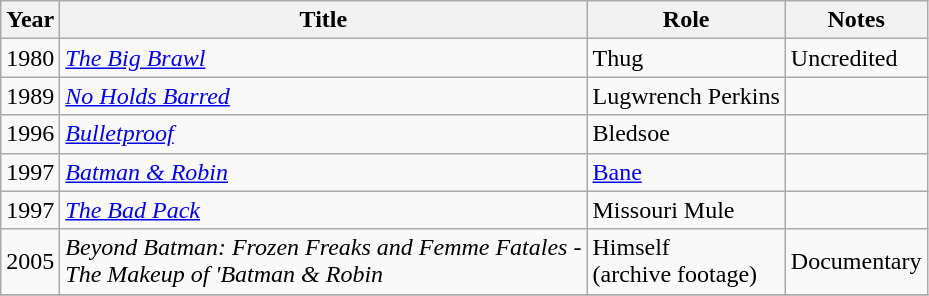<table class="wikitable sortable plainrowheaders" style="white-space:nowrap">
<tr>
<th>Year</th>
<th>Title</th>
<th>Role</th>
<th>Notes</th>
</tr>
<tr>
<td>1980</td>
<td><em><a href='#'>The Big Brawl</a></em></td>
<td>Thug</td>
<td>Uncredited</td>
</tr>
<tr>
<td>1989</td>
<td><em><a href='#'>No Holds Barred</a></em></td>
<td>Lugwrench Perkins</td>
<td></td>
</tr>
<tr>
<td>1996</td>
<td><em><a href='#'>Bulletproof</a></em></td>
<td>Bledsoe</td>
<td></td>
</tr>
<tr>
<td>1997</td>
<td><em><a href='#'>Batman & Robin</a></em></td>
<td><a href='#'>Bane</a></td>
<td></td>
</tr>
<tr>
<td>1997</td>
<td><em><a href='#'>The Bad Pack</a></em></td>
<td>Missouri Mule</td>
<td></td>
</tr>
<tr>
<td>2005</td>
<td><em>Beyond Batman: Frozen Freaks and Femme Fatales - <br>The Makeup of 'Batman & Robin<strong></td>
<td>Himself<br>(archive footage)</td>
<td>Documentary</td>
</tr>
<tr>
</tr>
</table>
